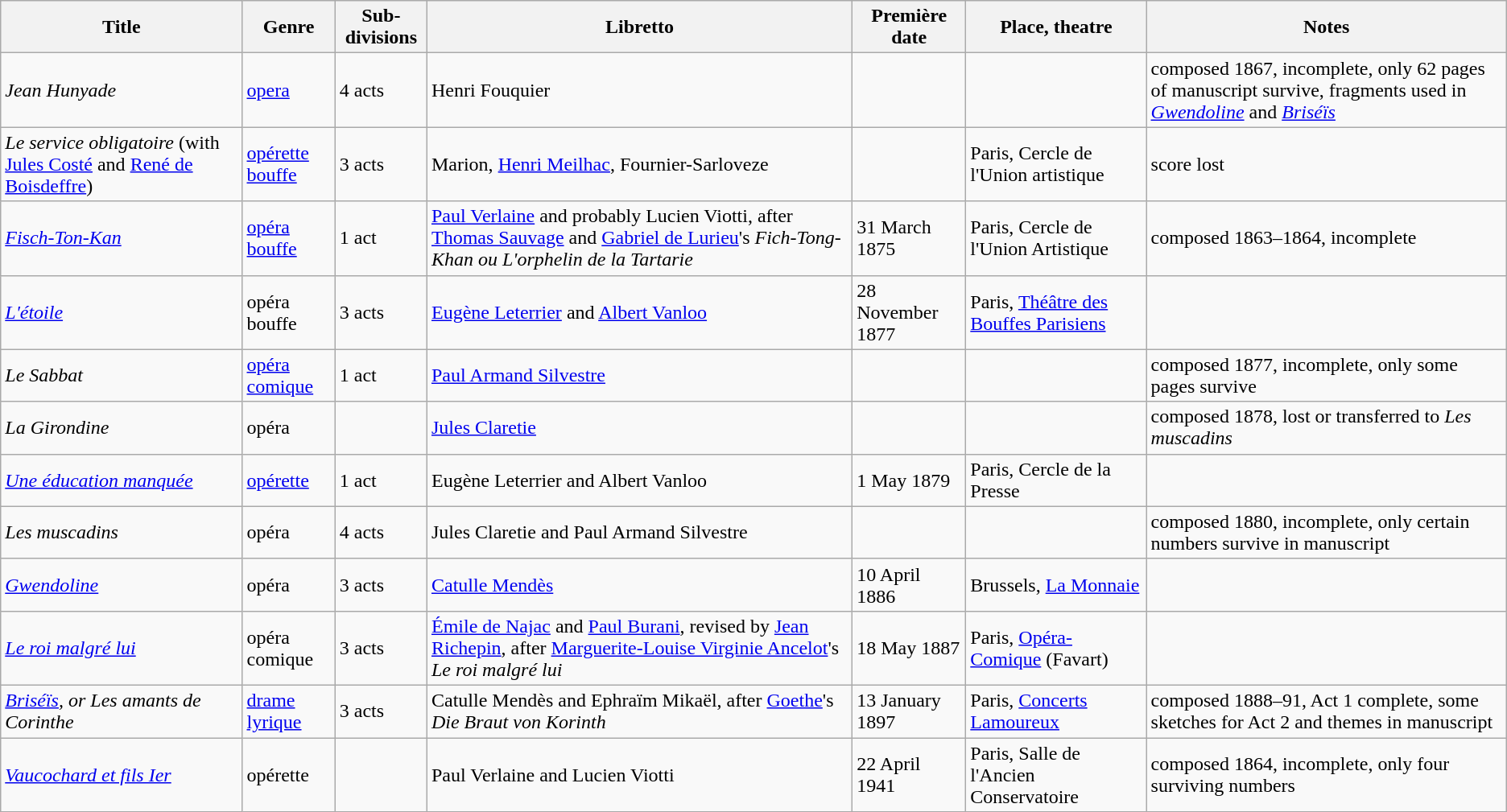<table class="wikitable sortable">
<tr>
<th>Title</th>
<th>Genre</th>
<th>Sub­divisions</th>
<th>Libretto</th>
<th>Première date</th>
<th>Place, theatre</th>
<th>Notes</th>
</tr>
<tr>
<td><em>Jean Hunyade</em></td>
<td><a href='#'>opera</a></td>
<td>4 acts</td>
<td>Henri Fouquier</td>
<td></td>
<td></td>
<td>composed 1867, incomplete, only 62 pages of manuscript survive, fragments used in <em><a href='#'>Gwendoline</a></em> and <em><a href='#'>Briséïs</a></em></td>
</tr>
<tr>
<td><em>Le service obligatoire</em> (with <a href='#'>Jules Costé</a> and <a href='#'>René de Boisdeffre</a>)</td>
<td><a href='#'>opérette bouffe</a></td>
<td>3 acts</td>
<td>Marion, <a href='#'>Henri Meilhac</a>, Fournier-Sarloveze</td>
<td></td>
<td>Paris, Cercle de l'Union artistique</td>
<td>score lost</td>
</tr>
<tr>
<td><em><a href='#'>Fisch-Ton-Kan</a></em></td>
<td><a href='#'>opéra bouffe</a></td>
<td>1 act</td>
<td><a href='#'>Paul Verlaine</a> and probably Lucien Viotti, after <a href='#'>Thomas Sauvage</a> and <a href='#'>Gabriel de Lurieu</a>'s <em>Fich-Tong-Khan ou L'orphelin de la Tartarie</em></td>
<td>31 March 1875</td>
<td>Paris, Cercle de l'Union Artistique</td>
<td>composed 1863–1864, incomplete</td>
</tr>
<tr>
<td><em><a href='#'>L'étoile</a></em></td>
<td>opéra bouffe</td>
<td>3 acts</td>
<td><a href='#'>Eugène Leterrier</a> and <a href='#'>Albert Vanloo</a></td>
<td>28 November 1877</td>
<td>Paris, <a href='#'>Théâtre des Bouffes Parisiens</a></td>
<td></td>
</tr>
<tr>
<td><em>Le Sabbat</em></td>
<td><a href='#'>opéra comique</a></td>
<td>1 act</td>
<td><a href='#'>Paul Armand Silvestre</a></td>
<td></td>
<td></td>
<td>composed 1877, incomplete, only some pages survive</td>
</tr>
<tr>
<td><em>La Girondine</em></td>
<td>opéra</td>
<td></td>
<td><a href='#'>Jules Claretie</a></td>
<td></td>
<td></td>
<td>composed 1878, lost or transferred to <em>Les muscadins</em></td>
</tr>
<tr>
<td><em><a href='#'>Une éducation manquée</a></em></td>
<td><a href='#'>opérette</a></td>
<td>1 act</td>
<td>Eugène Leterrier and Albert Vanloo</td>
<td>1 May 1879</td>
<td>Paris, Cercle de la Presse</td>
<td></td>
</tr>
<tr>
<td><em>Les muscadins</em></td>
<td>opéra</td>
<td>4 acts</td>
<td>Jules Claretie and Paul Armand Silvestre</td>
<td></td>
<td></td>
<td>composed 1880, incomplete, only certain numbers survive in manuscript</td>
</tr>
<tr>
<td><em><a href='#'>Gwendoline</a></em></td>
<td>opéra</td>
<td>3 acts</td>
<td><a href='#'>Catulle Mendès</a></td>
<td>10 April 1886</td>
<td>Brussels, <a href='#'>La Monnaie</a></td>
<td></td>
</tr>
<tr>
<td><em><a href='#'>Le roi malgré lui</a></em></td>
<td>opéra comique</td>
<td>3 acts</td>
<td><a href='#'>Émile de Najac</a> and <a href='#'>Paul Burani</a>, revised by <a href='#'>Jean Richepin</a>, after <a href='#'>Marguerite-Louise Virginie Ancelot</a>'s <em>Le roi malgré lui</em></td>
<td>18 May 1887</td>
<td>Paris, <a href='#'>Opéra-Comique</a> (Favart)</td>
<td></td>
</tr>
<tr>
<td><em><a href='#'>Briséïs</a>, or Les amants de Corinthe</em></td>
<td><a href='#'>drame lyrique</a></td>
<td>3 acts</td>
<td>Catulle Mendès and Ephraïm Mikaël, after <a href='#'>Goethe</a>'s <em>Die Braut von Korinth</em></td>
<td>13 January 1897</td>
<td>Paris, <a href='#'>Concerts Lamoureux</a></td>
<td>composed 1888–91, Act 1 complete, some sketches for Act 2 and themes in manuscript </td>
</tr>
<tr>
<td><em><a href='#'>Vaucochard et fils Ier</a></em></td>
<td>opérette</td>
<td></td>
<td>Paul Verlaine and Lucien Viotti</td>
<td>22 April 1941</td>
<td>Paris, Salle de l'Ancien Conservatoire</td>
<td>composed 1864, incomplete, only four surviving numbers</td>
</tr>
</table>
